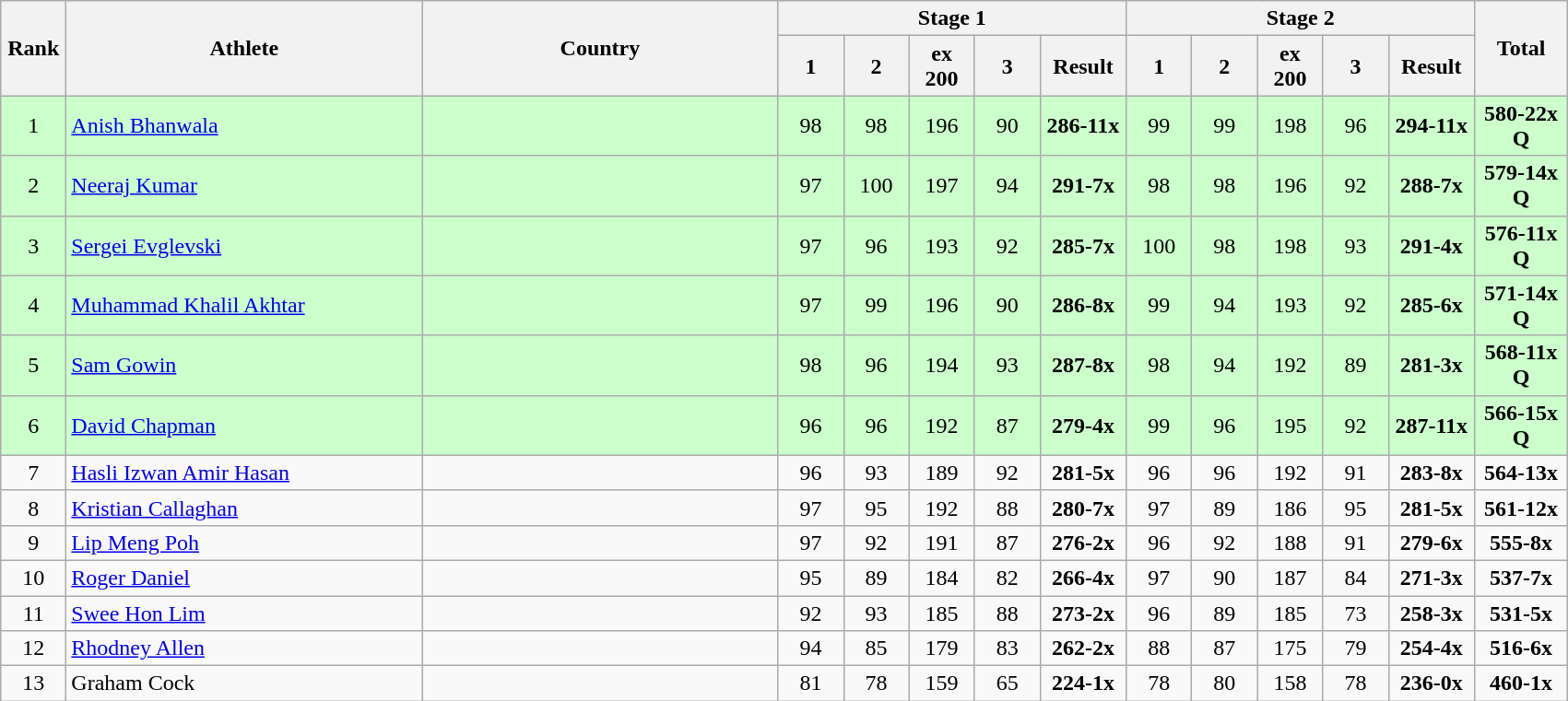<table class="wikitable sortable" style="text-align:center;">
<tr>
<th rowspan=2 width=40>Rank</th>
<th rowspan=2 width=250>Athlete</th>
<th rowspan=2 width=250>Country</th>
<th colspan=5>Stage 1</th>
<th colspan=5>Stage 2</th>
<th rowspan=2 width=60>Total</th>
</tr>
<tr>
<th width=40>1</th>
<th width=40>2</th>
<th width=40>ex 200</th>
<th width=40>3</th>
<th width=55>Result</th>
<th width=40>1</th>
<th width=40>2</th>
<th width=40>ex 200</th>
<th width=40>3</th>
<th width=55>Result</th>
</tr>
<tr bgcolor=ccffcc>
<td>1</td>
<td align=left><a href='#'>Anish Bhanwala</a></td>
<td align=left></td>
<td>98</td>
<td>98</td>
<td>196</td>
<td>90</td>
<td><strong>286-11x</strong></td>
<td>99</td>
<td>99</td>
<td>198</td>
<td>96</td>
<td><strong>294-11x</strong></td>
<td><strong>580-22x Q</strong></td>
</tr>
<tr bgcolor=ccffcc>
<td>2</td>
<td align=left><a href='#'>Neeraj Kumar</a></td>
<td align=left></td>
<td>97</td>
<td>100</td>
<td>197</td>
<td>94</td>
<td><strong>291-7x</strong></td>
<td>98</td>
<td>98</td>
<td>196</td>
<td>92</td>
<td><strong>288-7x</strong></td>
<td><strong>579-14x Q</strong></td>
</tr>
<tr bgcolor=ccffcc>
<td>3</td>
<td align=left><a href='#'>Sergei Evglevski</a></td>
<td align=left></td>
<td>97</td>
<td>96</td>
<td>193</td>
<td>92</td>
<td><strong>285-7x</strong></td>
<td>100</td>
<td>98</td>
<td>198</td>
<td>93</td>
<td><strong>291-4x</strong></td>
<td><strong>576-11x Q</strong></td>
</tr>
<tr bgcolor=ccffcc>
<td>4</td>
<td align=left><a href='#'>Muhammad Khalil Akhtar</a></td>
<td align=left></td>
<td>97</td>
<td>99</td>
<td>196</td>
<td>90</td>
<td><strong>286-8x</strong></td>
<td>99</td>
<td>94</td>
<td>193</td>
<td>92</td>
<td><strong>285-6x</strong></td>
<td><strong>571-14x Q</strong></td>
</tr>
<tr bgcolor=ccffcc>
<td>5</td>
<td align=left><a href='#'>Sam Gowin</a></td>
<td align=left></td>
<td>98</td>
<td>96</td>
<td>194</td>
<td>93</td>
<td><strong>287-8x</strong></td>
<td>98</td>
<td>94</td>
<td>192</td>
<td>89</td>
<td><strong>281-3x</strong></td>
<td><strong>568-11x Q</strong></td>
</tr>
<tr bgcolor=ccffcc>
<td>6</td>
<td align=left><a href='#'>David Chapman</a></td>
<td align=left></td>
<td>96</td>
<td>96</td>
<td>192</td>
<td>87</td>
<td><strong>279-4x</strong></td>
<td>99</td>
<td>96</td>
<td>195</td>
<td>92</td>
<td><strong>287-11x</strong></td>
<td><strong>566-15x Q</strong></td>
</tr>
<tr>
<td>7</td>
<td align=left><a href='#'>Hasli Izwan Amir Hasan</a></td>
<td align=left></td>
<td>96</td>
<td>93</td>
<td>189</td>
<td>92</td>
<td><strong>281-5x</strong></td>
<td>96</td>
<td>96</td>
<td>192</td>
<td>91</td>
<td><strong>283-8x</strong></td>
<td><strong>564-13x</strong></td>
</tr>
<tr>
<td>8</td>
<td align=left><a href='#'>Kristian Callaghan</a></td>
<td align=left></td>
<td>97</td>
<td>95</td>
<td>192</td>
<td>88</td>
<td><strong>280-7x</strong></td>
<td>97</td>
<td>89</td>
<td>186</td>
<td>95</td>
<td><strong>281-5x</strong></td>
<td><strong>561-12x</strong></td>
</tr>
<tr>
<td>9</td>
<td align=left><a href='#'>Lip Meng Poh</a></td>
<td align=left></td>
<td>97</td>
<td>92</td>
<td>191</td>
<td>87</td>
<td><strong>276-2x</strong></td>
<td>96</td>
<td>92</td>
<td>188</td>
<td>91</td>
<td><strong>279-6x</strong></td>
<td><strong>555-8x</strong></td>
</tr>
<tr>
<td>10</td>
<td align=left><a href='#'>Roger Daniel</a></td>
<td align=left></td>
<td>95</td>
<td>89</td>
<td>184</td>
<td>82</td>
<td><strong>266-4x</strong></td>
<td>97</td>
<td>90</td>
<td>187</td>
<td>84</td>
<td><strong>271-3x</strong></td>
<td><strong>537-7x</strong></td>
</tr>
<tr>
<td>11</td>
<td align=left><a href='#'>Swee Hon Lim</a></td>
<td align=left></td>
<td>92</td>
<td>93</td>
<td>185</td>
<td>88</td>
<td><strong>273-2x</strong></td>
<td>96</td>
<td>89</td>
<td>185</td>
<td>73</td>
<td><strong>258-3x</strong></td>
<td><strong>531-5x</strong></td>
</tr>
<tr>
<td>12</td>
<td align=left><a href='#'>Rhodney Allen</a></td>
<td align=left></td>
<td>94</td>
<td>85</td>
<td>179</td>
<td>83</td>
<td><strong>262-2x</strong></td>
<td>88</td>
<td>87</td>
<td>175</td>
<td>79</td>
<td><strong>254-4x</strong></td>
<td><strong>516-6x</strong></td>
</tr>
<tr>
<td>13</td>
<td align=left>Graham Cock</td>
<td align=left></td>
<td>81</td>
<td>78</td>
<td>159</td>
<td>65</td>
<td><strong>224-1x</strong></td>
<td>78</td>
<td>80</td>
<td>158</td>
<td>78</td>
<td><strong>236-0x</strong></td>
<td><strong>460-1x</strong></td>
</tr>
</table>
